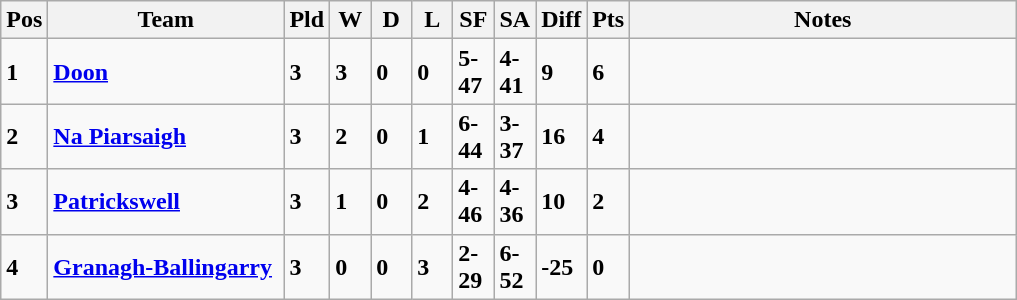<table class="wikitable" style="text-align: centre;">
<tr>
<th width=20>Pos</th>
<th width=150>Team</th>
<th width=20>Pld</th>
<th width=20>W</th>
<th width=20>D</th>
<th width=20>L</th>
<th width=20>SF</th>
<th width=20>SA</th>
<th width=20>Diff</th>
<th width=20>Pts</th>
<th width=250>Notes</th>
</tr>
<tr style>
<td><strong>1</strong></td>
<td align=left><strong> <a href='#'>Doon</a> </strong></td>
<td><strong>3</strong></td>
<td><strong>3</strong></td>
<td><strong>0</strong></td>
<td><strong>0</strong></td>
<td><strong>5-47</strong></td>
<td><strong>4-41</strong></td>
<td><strong>9</strong></td>
<td><strong>6</strong></td>
<td></td>
</tr>
<tr style>
<td><strong>2</strong></td>
<td align=left><strong> <a href='#'>Na Piarsaigh</a> </strong></td>
<td><strong>3</strong></td>
<td><strong>2</strong></td>
<td><strong>0</strong></td>
<td><strong>1</strong></td>
<td><strong>6-44</strong></td>
<td><strong>3-37</strong></td>
<td><strong>16</strong></td>
<td><strong>4</strong></td>
<td></td>
</tr>
<tr style>
<td><strong>3</strong></td>
<td align=left><strong> <a href='#'>Patrickswell</a> </strong></td>
<td><strong>3</strong></td>
<td><strong>1</strong></td>
<td><strong>0</strong></td>
<td><strong>2</strong></td>
<td><strong>4-46</strong></td>
<td><strong>4-36</strong></td>
<td><strong>10</strong></td>
<td><strong>2</strong></td>
<td></td>
</tr>
<tr style>
<td><strong>4</strong></td>
<td align=left><strong> <a href='#'>Granagh-Ballingarry</a> </strong></td>
<td><strong>3</strong></td>
<td><strong>0</strong></td>
<td><strong>0</strong></td>
<td><strong>3</strong></td>
<td><strong>2-29</strong></td>
<td><strong>6-52</strong></td>
<td><strong>-25</strong></td>
<td><strong>0</strong></td>
<td></td>
</tr>
</table>
